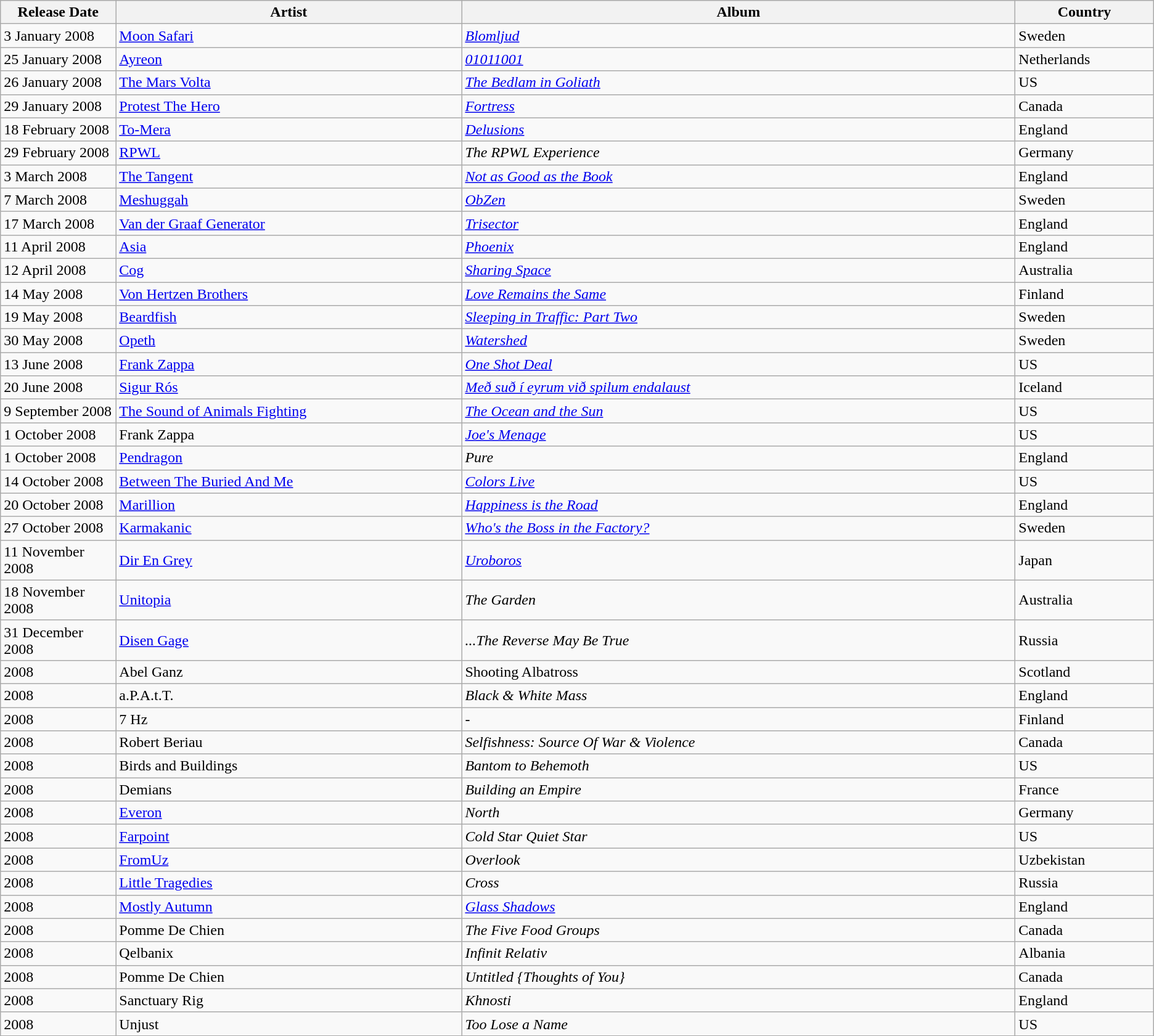<table class="wikitable">
<tr>
<th align=center width="10%">Release Date</th>
<th align=center width="30%">Artist</th>
<th align=center width="48%">Album</th>
<th align=center width="12%">Country</th>
</tr>
<tr>
<td>3 January 2008</td>
<td><a href='#'>Moon Safari</a></td>
<td><em><a href='#'>Blomljud</a></em></td>
<td>Sweden</td>
</tr>
<tr>
<td>25 January 2008</td>
<td><a href='#'>Ayreon</a></td>
<td><em><a href='#'>01011001</a></em></td>
<td>Netherlands</td>
</tr>
<tr>
<td>26 January 2008</td>
<td><a href='#'>The Mars Volta</a></td>
<td><em><a href='#'>The Bedlam in Goliath</a></em></td>
<td>US</td>
</tr>
<tr>
<td>29 January 2008</td>
<td><a href='#'>Protest The Hero</a></td>
<td><em><a href='#'>Fortress</a></em></td>
<td>Canada</td>
</tr>
<tr>
<td>18 February 2008</td>
<td><a href='#'>To-Mera</a></td>
<td><em><a href='#'>Delusions</a></em></td>
<td>England</td>
</tr>
<tr>
<td>29 February 2008</td>
<td><a href='#'>RPWL</a></td>
<td><em>The RPWL Experience</em></td>
<td>Germany</td>
</tr>
<tr>
<td>3 March 2008</td>
<td><a href='#'>The Tangent</a></td>
<td><em> <a href='#'>Not as Good as the Book</a></em></td>
<td>England</td>
</tr>
<tr>
<td>7 March 2008</td>
<td><a href='#'>Meshuggah</a></td>
<td><em><a href='#'>ObZen</a></em></td>
<td>Sweden</td>
</tr>
<tr>
<td>17 March 2008</td>
<td><a href='#'>Van der Graaf Generator</a></td>
<td><em><a href='#'>Trisector</a></em></td>
<td>England</td>
</tr>
<tr>
<td>11 April 2008</td>
<td><a href='#'>Asia</a></td>
<td><em><a href='#'>Phoenix</a></em></td>
<td>England</td>
</tr>
<tr>
<td>12 April 2008</td>
<td><a href='#'>Cog</a></td>
<td><em><a href='#'>Sharing Space</a></em></td>
<td>Australia</td>
</tr>
<tr>
<td>14 May 2008</td>
<td><a href='#'>Von Hertzen Brothers</a></td>
<td><em><a href='#'>Love Remains the Same</a></em></td>
<td>Finland</td>
</tr>
<tr>
<td>19 May 2008</td>
<td><a href='#'>Beardfish</a></td>
<td><em><a href='#'>Sleeping in Traffic: Part Two</a></em></td>
<td>Sweden</td>
</tr>
<tr>
<td>30 May 2008</td>
<td><a href='#'>Opeth</a></td>
<td><em><a href='#'>Watershed</a></em></td>
<td>Sweden</td>
</tr>
<tr>
<td>13 June 2008</td>
<td><a href='#'>Frank Zappa</a></td>
<td><em><a href='#'>One Shot Deal</a></em></td>
<td>US</td>
</tr>
<tr>
<td>20 June 2008</td>
<td><a href='#'>Sigur Rós</a></td>
<td><em><a href='#'>Með suð í eyrum við spilum endalaust</a></em></td>
<td>Iceland</td>
</tr>
<tr>
<td>9 September 2008</td>
<td><a href='#'>The Sound of Animals Fighting</a></td>
<td><em><a href='#'>The Ocean and the Sun</a></em></td>
<td>US</td>
</tr>
<tr>
<td>1 October 2008</td>
<td>Frank Zappa</td>
<td><em><a href='#'>Joe's Menage</a></em></td>
<td>US</td>
</tr>
<tr>
<td>1 October 2008</td>
<td><a href='#'>Pendragon</a></td>
<td><em>Pure</em></td>
<td>England</td>
</tr>
<tr>
<td>14 October 2008</td>
<td><a href='#'>Between The Buried And Me</a></td>
<td><em><a href='#'>Colors Live</a></em></td>
<td>US</td>
</tr>
<tr>
<td>20 October 2008</td>
<td><a href='#'>Marillion</a></td>
<td><em><a href='#'>Happiness is the Road</a></em></td>
<td>England</td>
</tr>
<tr>
<td>27 October 2008</td>
<td><a href='#'>Karmakanic</a></td>
<td><em><a href='#'>Who's the Boss in the Factory?</a></em></td>
<td>Sweden</td>
</tr>
<tr>
<td>11 November 2008</td>
<td><a href='#'>Dir En Grey</a></td>
<td><em><a href='#'>Uroboros</a></em></td>
<td>Japan</td>
</tr>
<tr>
<td>18 November 2008</td>
<td><a href='#'>Unitopia</a></td>
<td><em>The Garden</em></td>
<td>Australia</td>
</tr>
<tr>
<td>31 December 2008</td>
<td><a href='#'>Disen Gage</a></td>
<td><em>...The Reverse May Be True</em></td>
<td>Russia</td>
</tr>
<tr>
<td>2008</td>
<td>Abel Ganz</td>
<td>Shooting Albatross</td>
<td>Scotland</td>
</tr>
<tr>
<td>2008</td>
<td>a.P.A.t.T.</td>
<td><em>Black & White Mass</em></td>
<td>England</td>
</tr>
<tr>
<td>2008</td>
<td>7 Hz</td>
<td><em>-</em></td>
<td>Finland</td>
</tr>
<tr>
<td>2008</td>
<td>Robert Beriau</td>
<td><em>Selfishness: Source Of War & Violence</em></td>
<td>Canada</td>
</tr>
<tr>
<td>2008</td>
<td>Birds and Buildings</td>
<td><em>Bantom to Behemoth</em></td>
<td>US</td>
</tr>
<tr>
<td>2008</td>
<td>Demians</td>
<td><em>Building an Empire</em></td>
<td>France</td>
</tr>
<tr>
<td>2008</td>
<td><a href='#'>Everon</a></td>
<td><em>North</em></td>
<td>Germany</td>
</tr>
<tr>
<td>2008</td>
<td><a href='#'>Farpoint</a></td>
<td><em>Cold Star Quiet Star</em></td>
<td>US</td>
</tr>
<tr>
<td>2008</td>
<td><a href='#'>FromUz</a></td>
<td><em>Overlook</em></td>
<td>Uzbekistan</td>
</tr>
<tr>
<td>2008</td>
<td><a href='#'>Little Tragedies</a></td>
<td><em>Cross</em></td>
<td>Russia</td>
</tr>
<tr>
<td>2008</td>
<td><a href='#'>Mostly Autumn</a></td>
<td><em><a href='#'>Glass Shadows</a></em></td>
<td>England</td>
</tr>
<tr>
<td>2008</td>
<td>Pomme De Chien</td>
<td><em>The Five Food Groups</em></td>
<td>Canada</td>
</tr>
<tr>
<td>2008</td>
<td>Qelbanix</td>
<td><em>Infinit Relativ</em></td>
<td>Albania</td>
</tr>
<tr>
<td>2008</td>
<td>Pomme De Chien</td>
<td><em>Untitled {Thoughts of You}</em></td>
<td>Canada</td>
</tr>
<tr>
<td>2008</td>
<td>Sanctuary Rig</td>
<td><em>Khnosti</em></td>
<td>England</td>
</tr>
<tr>
<td>2008</td>
<td>Unjust</td>
<td><em>Too Lose a Name</em></td>
<td>US</td>
</tr>
<tr>
</tr>
</table>
